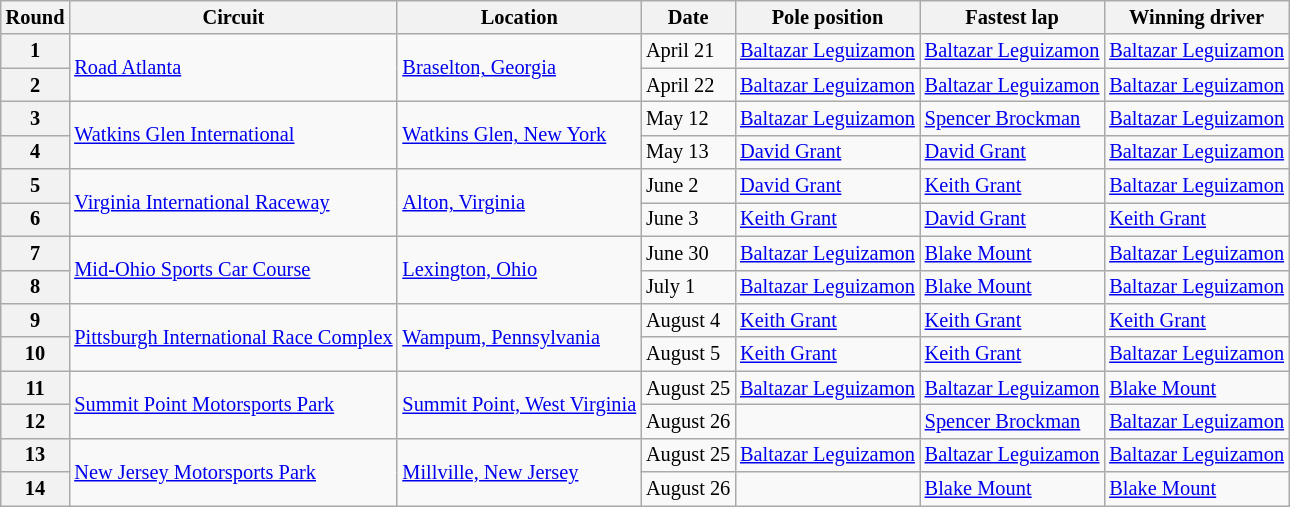<table class="wikitable" border="1" style="font-size: 85%;">
<tr>
<th>Round</th>
<th>Circuit</th>
<th>Location</th>
<th>Date</th>
<th>Pole position</th>
<th>Fastest lap</th>
<th>Winning driver</th>
</tr>
<tr>
<th>1</th>
<td rowspan=2><a href='#'>Road Atlanta</a></td>
<td rowspan=2> <a href='#'>Braselton, Georgia</a></td>
<td>April 21</td>
<td> <a href='#'>Baltazar Leguizamon</a></td>
<td> <a href='#'>Baltazar Leguizamon</a></td>
<td> <a href='#'>Baltazar Leguizamon</a></td>
</tr>
<tr>
<th>2</th>
<td>April 22</td>
<td> <a href='#'>Baltazar Leguizamon</a></td>
<td> <a href='#'>Baltazar Leguizamon</a></td>
<td> <a href='#'>Baltazar Leguizamon</a></td>
</tr>
<tr>
<th>3</th>
<td rowspan=2><a href='#'>Watkins Glen International</a></td>
<td rowspan=2> <a href='#'>Watkins Glen, New York</a></td>
<td>May 12</td>
<td> <a href='#'>Baltazar Leguizamon</a></td>
<td> <a href='#'>Spencer Brockman</a></td>
<td> <a href='#'>Baltazar Leguizamon</a></td>
</tr>
<tr>
<th>4</th>
<td>May 13</td>
<td> <a href='#'>David Grant</a></td>
<td> <a href='#'>David Grant</a></td>
<td> <a href='#'>Baltazar Leguizamon</a></td>
</tr>
<tr>
<th>5</th>
<td rowspan=2><a href='#'>Virginia International Raceway</a></td>
<td rowspan=2> <a href='#'>Alton, Virginia</a></td>
<td>June 2</td>
<td> <a href='#'>David Grant</a></td>
<td> <a href='#'>Keith Grant</a></td>
<td> <a href='#'>Baltazar Leguizamon</a></td>
</tr>
<tr>
<th>6</th>
<td>June 3</td>
<td> <a href='#'>Keith Grant</a></td>
<td> <a href='#'>David Grant</a></td>
<td> <a href='#'>Keith Grant</a></td>
</tr>
<tr>
<th>7</th>
<td rowspan=2><a href='#'>Mid-Ohio Sports Car Course</a></td>
<td rowspan=2> <a href='#'>Lexington, Ohio</a></td>
<td>June 30</td>
<td> <a href='#'>Baltazar Leguizamon</a></td>
<td> <a href='#'>Blake Mount</a></td>
<td> <a href='#'>Baltazar Leguizamon</a></td>
</tr>
<tr>
<th>8</th>
<td>July 1</td>
<td> <a href='#'>Baltazar Leguizamon</a></td>
<td> <a href='#'>Blake Mount</a></td>
<td> <a href='#'>Baltazar Leguizamon</a></td>
</tr>
<tr>
<th>9</th>
<td rowspan=2><a href='#'>Pittsburgh International Race Complex</a></td>
<td rowspan=2> <a href='#'>Wampum, Pennsylvania</a></td>
<td>August 4</td>
<td> <a href='#'>Keith Grant</a></td>
<td> <a href='#'>Keith Grant</a></td>
<td> <a href='#'>Keith Grant</a></td>
</tr>
<tr>
<th>10</th>
<td>August 5</td>
<td> <a href='#'>Keith Grant</a></td>
<td> <a href='#'>Keith Grant</a></td>
<td> <a href='#'>Baltazar Leguizamon</a></td>
</tr>
<tr>
<th>11</th>
<td rowspan=2><a href='#'>Summit Point Motorsports Park</a></td>
<td rowspan=2> <a href='#'>Summit Point, West Virginia</a></td>
<td>August 25</td>
<td> <a href='#'>Baltazar Leguizamon</a></td>
<td> <a href='#'>Baltazar Leguizamon</a></td>
<td> <a href='#'>Blake Mount</a></td>
</tr>
<tr>
<th>12</th>
<td>August 26</td>
<td></td>
<td> <a href='#'>Spencer Brockman</a></td>
<td> <a href='#'>Baltazar Leguizamon</a></td>
</tr>
<tr>
<th>13</th>
<td rowspan=2><a href='#'>New Jersey Motorsports Park</a></td>
<td rowspan=2> <a href='#'>Millville, New Jersey</a></td>
<td>August 25</td>
<td> <a href='#'>Baltazar Leguizamon</a></td>
<td> <a href='#'>Baltazar Leguizamon</a></td>
<td> <a href='#'>Baltazar Leguizamon</a></td>
</tr>
<tr>
<th>14</th>
<td>August 26</td>
<td></td>
<td> <a href='#'>Blake Mount</a></td>
<td> <a href='#'>Blake Mount</a></td>
</tr>
</table>
